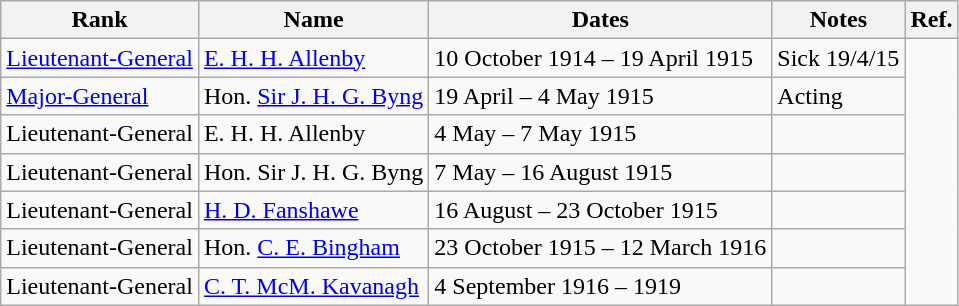<table class="wikitable"width=>
<tr>
<th style=>Rank</th>
<th style=>Name</th>
<th style=>Dates</th>
<th style=>Notes</th>
<th style=>Ref.</th>
</tr>
<tr>
<td><a href='#'>Lieutenant-General</a></td>
<td><a href='#'>E. H. H. Allenby</a></td>
<td>10 October 1914 – 19 April 1915</td>
<td>Sick 19/4/15</td>
<td rowspan=7></td>
</tr>
<tr>
<td><a href='#'>Major-General</a></td>
<td>Hon. <a href='#'>Sir J. H. G. Byng</a></td>
<td>19 April – 4 May 1915</td>
<td>Acting</td>
</tr>
<tr>
<td>Lieutenant-General</td>
<td>E. H. H. Allenby</td>
<td>4 May – 7 May 1915</td>
<td></td>
</tr>
<tr>
<td>Lieutenant-General</td>
<td>Hon. Sir J. H. G. Byng</td>
<td>7 May – 16 August 1915</td>
<td></td>
</tr>
<tr>
<td>Lieutenant-General</td>
<td><a href='#'>H. D. Fanshawe</a></td>
<td>16 August – 23 October 1915</td>
<td></td>
</tr>
<tr>
<td>Lieutenant-General</td>
<td>Hon. <a href='#'>C. E. Bingham</a></td>
<td>23 October 1915 – 12 March 1916</td>
<td></td>
</tr>
<tr>
<td>Lieutenant-General</td>
<td><a href='#'>C. T. McM. Kavanagh</a></td>
<td>4 September 1916 – 1919</td>
<td></td>
</tr>
</table>
